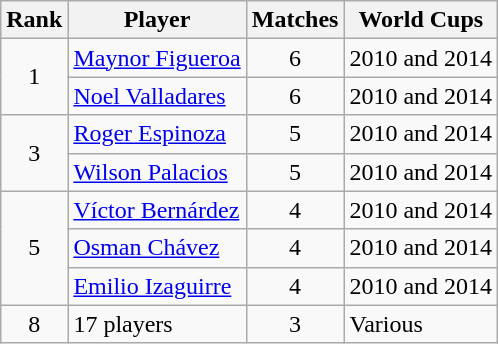<table class="wikitable" style="text-align: left;">
<tr>
<th>Rank</th>
<th>Player</th>
<th>Matches</th>
<th>World Cups</th>
</tr>
<tr>
<td rowspan=2 align=center>1</td>
<td><a href='#'>Maynor Figueroa</a></td>
<td align=center>6</td>
<td>2010 and 2014</td>
</tr>
<tr>
<td><a href='#'>Noel Valladares</a></td>
<td align=center>6</td>
<td>2010 and 2014</td>
</tr>
<tr>
<td rowspan=2 align=center>3</td>
<td><a href='#'>Roger Espinoza</a></td>
<td align=center>5</td>
<td>2010 and 2014</td>
</tr>
<tr>
<td><a href='#'>Wilson Palacios</a></td>
<td align=center>5</td>
<td>2010 and 2014</td>
</tr>
<tr>
<td rowspan=3 align=center>5</td>
<td><a href='#'>Víctor Bernárdez</a></td>
<td align=center>4</td>
<td>2010 and 2014</td>
</tr>
<tr>
<td><a href='#'>Osman Chávez</a></td>
<td align=center>4</td>
<td>2010 and 2014</td>
</tr>
<tr>
<td><a href='#'>Emilio Izaguirre</a></td>
<td align=center>4</td>
<td>2010 and 2014</td>
</tr>
<tr>
<td align=center>8</td>
<td>17 players</td>
<td align=center>3</td>
<td>Various</td>
</tr>
</table>
